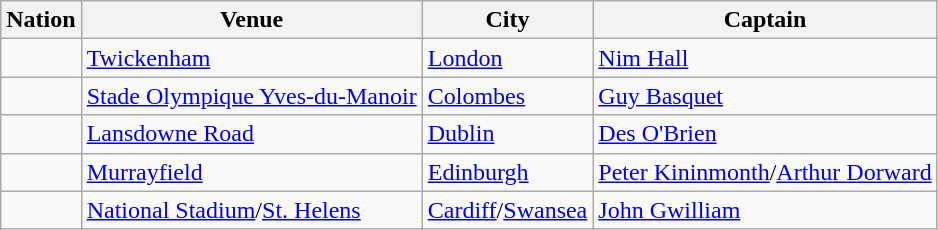<table class=wikitable>
<tr>
<th><strong>Nation</strong></th>
<th><strong>Venue</strong></th>
<th><strong>City</strong></th>
<th><strong>Captain</strong></th>
</tr>
<tr>
<td></td>
<td><a href='#'>Twickenham</a></td>
<td><a href='#'>London</a></td>
<td><a href='#'>Nim Hall</a></td>
</tr>
<tr>
<td></td>
<td><a href='#'>Stade Olympique Yves-du-Manoir</a></td>
<td><a href='#'>Colombes</a></td>
<td><a href='#'>Guy Basquet</a></td>
</tr>
<tr>
<td></td>
<td><a href='#'>Lansdowne Road</a></td>
<td><a href='#'>Dublin</a></td>
<td><a href='#'>Des O'Brien</a></td>
</tr>
<tr>
<td></td>
<td><a href='#'>Murrayfield</a></td>
<td><a href='#'>Edinburgh</a></td>
<td><a href='#'>Peter Kininmonth</a>/<a href='#'>Arthur Dorward</a></td>
</tr>
<tr>
<td></td>
<td><a href='#'>National Stadium</a>/<a href='#'>St. Helens</a></td>
<td><a href='#'>Cardiff</a>/<a href='#'>Swansea</a></td>
<td><a href='#'>John Gwilliam</a></td>
</tr>
</table>
